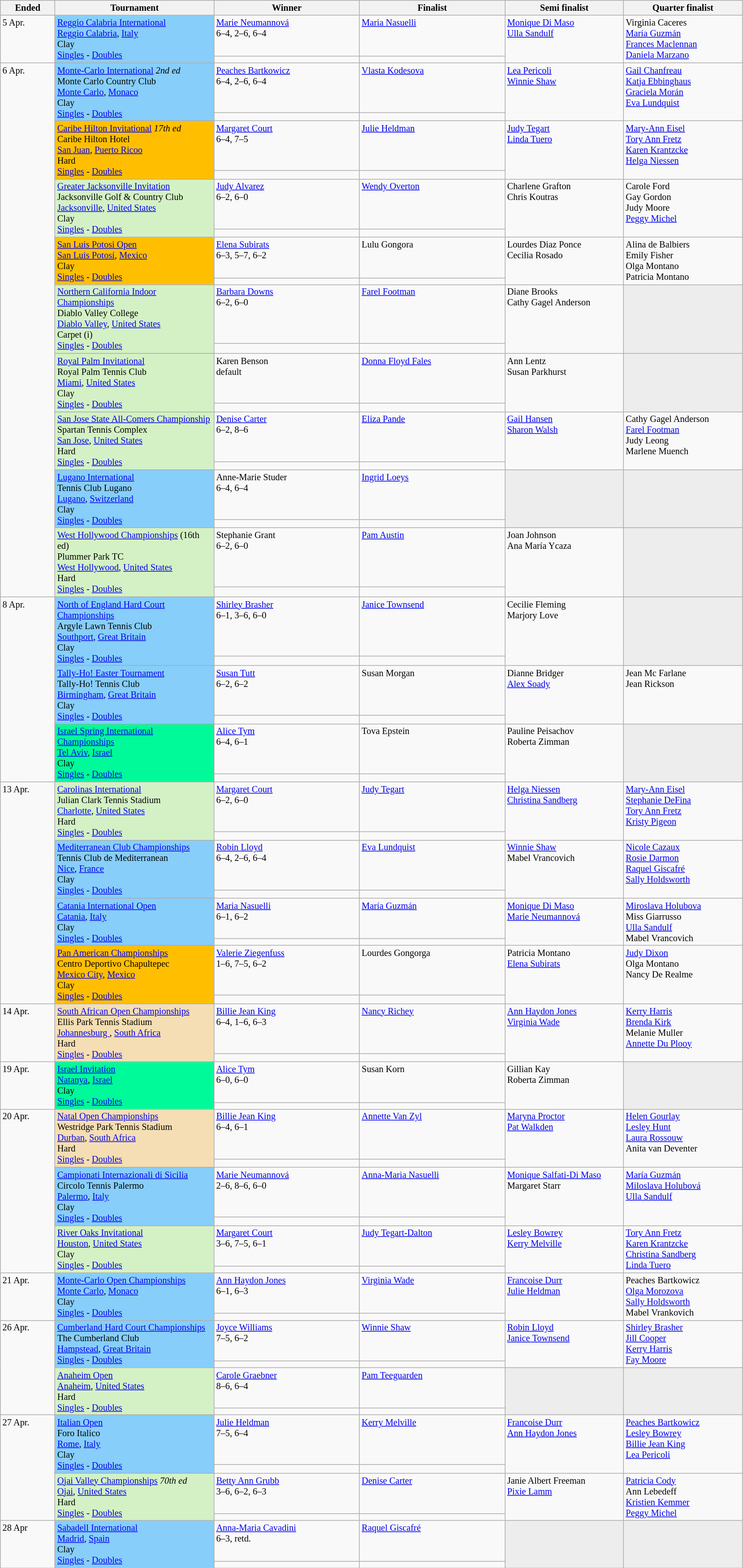<table class="wikitable" style="font-size:85%;">
<tr>
<th width="75">Ended</th>
<th width="230">Tournament</th>
<th width="210">Winner</th>
<th width="210">Finalist</th>
<th width="170">Semi finalist</th>
<th width="170">Quarter finalist</th>
</tr>
<tr valign=top>
<td rowspan=2>5 Apr.</td>
<td style="background:#87CEFA;" rowspan=2><a href='#'>Reggio Calabria International</a><br><a href='#'>Reggio Calabria</a>, <a href='#'>Italy</a><br>Clay<br><a href='#'>Singles</a> - <a href='#'>Doubles</a></td>
<td>  <a href='#'>Marie Neumannová</a><br>6–4, 2–6, 6–4</td>
<td> <a href='#'>Maria Nasuelli</a></td>
<td rowspan=2> <a href='#'>Monique Di Maso</a><br> <a href='#'>Ulla Sandulf</a></td>
<td rowspan=2> Virginia Caceres<br>   <a href='#'>María Guzmán</a><br> <a href='#'>Frances Maclennan</a><br> <a href='#'>Daniela Marzano</a></td>
</tr>
<tr valign=top>
<td></td>
<td></td>
</tr>
<tr valign=top>
<td rowspan=18>6 Apr.</td>
<td style="background:#87CEFA;" rowspan=2><a href='#'>Monte-Carlo International</a> <em>2nd ed</em><br>Monte Carlo Country Club<br><a href='#'>Monte Carlo</a>, <a href='#'>Monaco</a><br>Clay<br><a href='#'>Singles</a> - <a href='#'>Doubles</a></td>
<td> <a href='#'>Peaches Bartkowicz</a><br>6–4, 2–6, 6–4</td>
<td> <a href='#'>Vlasta Kodesova</a></td>
<td rowspan=2> 	<a href='#'>Lea Pericoli</a><br> <a href='#'>Winnie Shaw</a></td>
<td rowspan=2> <a href='#'>Gail Chanfreau</a> <br>  <a href='#'>Katja Ebbinghaus</a><br>   	<a href='#'>Graciela Morán</a><br> <a href='#'>Eva Lundquist</a></td>
</tr>
<tr valign=top>
<td></td>
<td></td>
</tr>
<tr valign=top>
<td style="background:#FFBF00;" rowspan=2><a href='#'>Caribe Hilton Invitational</a> <em>17th ed</em><br>Caribe Hilton Hotel<br><a href='#'>San Juan</a>, <a href='#'>Puerto Ricoo</a><br>Hard<br><a href='#'>Singles</a> - <a href='#'>Doubles</a></td>
<td> <a href='#'>Margaret Court</a> <br> 6–4, 7–5</td>
<td> <a href='#'>Julie Heldman</a></td>
<td rowspan=2> <a href='#'>Judy Tegart</a> <br>  <a href='#'>Linda Tuero</a></td>
<td rowspan=2> <a href='#'>Mary-Ann Eisel</a><br> <a href='#'>Tory Ann Fretz</a> <br> <a href='#'>Karen Krantzcke</a><br> <a href='#'>Helga Niessen</a></td>
</tr>
<tr valign=top>
<td></td>
<td></td>
</tr>
<tr valign=top>
<td style="background:#D4F1C5;"  rowspan=2><a href='#'>Greater Jacksonville Invitation</a><br>Jacksonville Golf & Country Club<br><a href='#'>Jacksonville</a>, <a href='#'>United States</a><br>Clay<br><a href='#'>Singles</a> - <a href='#'>Doubles</a></td>
<td> <a href='#'>Judy Alvarez</a><br>6–2, 6–0</td>
<td> <a href='#'>Wendy Overton</a></td>
<td rowspan=2> Charlene Grafton<br> Chris Koutras</td>
<td rowspan=2>  Carole Ford<br> Gay Gordon<br> Judy Moore <br> <a href='#'>Peggy Michel</a></td>
</tr>
<tr valign=top>
<td></td>
<td></td>
</tr>
<tr valign=top>
<td style="background:#FFBF00;" rowspan=2><a href='#'>San Luis Potosi Open</a><br><a href='#'>San Luis Potosí</a>, <a href='#'>Mexico</a><br>Clay<br><a href='#'>Singles</a> - <a href='#'>Doubles</a></td>
<td> <a href='#'>Elena Subirats</a><br> 6–3, 5–7, 6–2</td>
<td> Lulu Gongora</td>
<td rowspan=2>  Lourdes Diaz Ponce<br>  Cecilia Rosado</td>
<td rowspan=2> Alina de Balbiers <br>  Emily Fisher <br> Olga Montano<br> Patricia Montano</td>
</tr>
<tr valign=top>
<td></td>
<td></td>
</tr>
<tr valign=top>
<td style="background:#D4F1C5;"  rowspan=2><a href='#'>Northern California Indoor Championships</a><br>Diablo Valley College<br><a href='#'>Diablo Valley</a>, <a href='#'>United States</a><br>Carpet (i)<br><a href='#'>Singles</a> - <a href='#'>Doubles</a></td>
<td> <a href='#'>Barbara Downs</a><br>6–2, 6–0</td>
<td>  <a href='#'>Farel Footman</a></td>
<td rowspan=2> Diane Brooks<br> Cathy Gagel Anderson</td>
<td style="background:#ededed;" rowspan=2></td>
</tr>
<tr valign=top>
<td></td>
<td></td>
</tr>
<tr valign=top>
<td style="background:#D4F1C5;"  rowspan=2><a href='#'>Royal Palm Invitational</a><br>Royal Palm Tennis Club<br><a href='#'>Miami</a>, <a href='#'>United States</a><br>Clay<br><a href='#'>Singles</a> - <a href='#'>Doubles</a></td>
<td> Karen Benson<br>default</td>
<td> <a href='#'>Donna Floyd Fales</a></td>
<td rowspan=2> Ann Lentz<br> Susan Parkhurst</td>
<td style="background:#ededed;" rowspan=2></td>
</tr>
<tr valign=top>
<td></td>
<td></td>
</tr>
<tr valign=top>
<td style="background:#D4F1C5;" rowspan=2><a href='#'>San Jose State All-Comers Championship</a><br>Spartan Tennis Complex<br><a href='#'>San Jose</a>, <a href='#'>United States</a><br>Hard<br><a href='#'>Singles</a> - <a href='#'>Doubles</a></td>
<td> <a href='#'>Denise Carter</a><br>6–2, 8–6</td>
<td> <a href='#'>Eliza Pande</a></td>
<td rowspan=2> <a href='#'>Gail Hansen</a><br>  <a href='#'>Sharon Walsh</a></td>
<td rowspan=2> Cathy Gagel Anderson<br> <a href='#'>Farel Footman</a> <br> Judy Leong <br> Marlene Muench</td>
</tr>
<tr valign=top>
<td></td>
<td></td>
</tr>
<tr valign=top>
<td style="background:#87CEFA;" rowspan=2><a href='#'>Lugano International</a><br>Tennis Club Lugano<br><a href='#'>Lugano</a>, <a href='#'>Switzerland</a><br>Clay<br><a href='#'>Singles</a> - <a href='#'>Doubles</a></td>
<td>  Anne-Marie Studer<br>6–4, 6–4</td>
<td>  <a href='#'>Ingrid Loeys</a></td>
<td style="background:#ededed;" rowspan=2></td>
<td style="background:#ededed;" rowspan=2></td>
</tr>
<tr valign=top>
<td></td>
<td></td>
</tr>
<tr valign=top>
<td style="background:#D4F1C5;"  rowspan=2><a href='#'>West Hollywood Championships</a> (16th ed)<br>Plummer Park TC<br><a href='#'>West Hollywood</a>, <a href='#'>United States</a><br>Hard<br><a href='#'>Singles</a> - <a href='#'>Doubles</a></td>
<td> Stephanie Grant<br>6–2, 6–0</td>
<td> <a href='#'>Pam Austin</a></td>
<td rowspan=2> Joan Johnson<br> Ana María Ycaza</td>
<td style="background:#ededed;" rowspan=2></td>
</tr>
<tr valign=top>
<td></td>
<td></td>
</tr>
<tr valign=top>
<td rowspan=6>8 Apr.</td>
<td style="background:#87CEFA;" rowspan=2><a href='#'>North of England Hard Court Championships</a><br>Argyle Lawn Tennis Club<br><a href='#'>Southport</a>, <a href='#'>Great Britain</a><br>Clay<br><a href='#'>Singles</a> - <a href='#'>Doubles</a></td>
<td>  <a href='#'>Shirley Brasher</a> <br>6–1, 3–6, 6–0</td>
<td> <a href='#'>Janice Townsend</a></td>
<td rowspan=2> Cecilie Fleming<br> Marjory Love</td>
<td style="background:#ededed;" rowspan=2></td>
</tr>
<tr valign=top>
<td></td>
<td></td>
</tr>
<tr valign=top>
<td style="background:#87CEFA;" rowspan=2><a href='#'>Tally-Ho! Easter Tournament</a><br>Tally-Ho! Tennis Club<br><a href='#'>Birmingham</a>, <a href='#'>Great Britain</a><br>Clay<br><a href='#'>Singles</a> - <a href='#'>Doubles</a></td>
<td> <a href='#'>Susan Tutt</a> <br>6–2, 6–2</td>
<td> Susan Morgan</td>
<td rowspan=2> Dianne Bridger<br> <a href='#'>Alex Soady</a></td>
<td rowspan=2> Jean Mc Farlane<br> Jean Rickson</td>
</tr>
<tr valign=top>
<td></td>
<td></td>
</tr>
<tr valign=top>
<td style="background:#00FA9A;" rowspan=2><a href='#'>Israel Spring International Championships</a><br><a href='#'>Tel Aviv</a>, <a href='#'>Israel</a><br>Clay<br><a href='#'>Singles</a> - <a href='#'>Doubles</a></td>
<td>  <a href='#'>Alice Tym</a><br>6–4, 6–1</td>
<td> Tova Epstein</td>
<td rowspan=2> Pauline Peisachov<br> Roberta Zimman</td>
<td style="background:#ededed;" rowspan=2></td>
</tr>
<tr valign=top>
<td></td>
<td></td>
</tr>
<tr valign=top>
<td rowspan=8>13 Apr.</td>
<td style="background:#D4F1C5;"  rowspan=2><a href='#'>Carolinas International</a><br>Julian Clark Tennis Stadium<br><a href='#'>Charlotte</a>, <a href='#'>United States</a><br>Hard<br><a href='#'>Singles</a> - <a href='#'>Doubles</a></td>
<td> <a href='#'>Margaret Court</a><br>6–2, 6–0</td>
<td> <a href='#'>Judy Tegart</a></td>
<td rowspan=2> <a href='#'>Helga Niessen</a><br> <a href='#'>Christina Sandberg</a></td>
<td rowspan=2> <a href='#'>Mary-Ann Eisel</a><br> <a href='#'>Stephanie DeFina</a><br> <a href='#'>Tory Ann Fretz</a><br> <a href='#'>Kristy Pigeon</a></td>
</tr>
<tr valign=top>
<td></td>
<td></td>
</tr>
<tr valign=top>
<td style="background:#87CEFA;" rowspan=2><a href='#'>Mediterranean Club Championships</a><br>Tennis Club de Mediterranean<br><a href='#'>Nice</a>, <a href='#'>France</a><br>Clay<br><a href='#'>Singles</a> - <a href='#'>Doubles</a></td>
<td> <a href='#'>Robin Lloyd</a><br>6–4, 2–6, 6–4</td>
<td> <a href='#'>Eva Lundquist</a></td>
<td rowspan=2> <a href='#'>Winnie Shaw</a><br>  Mabel Vrancovich</td>
<td rowspan=2> <a href='#'>Nicole Cazaux</a> <br>  <a href='#'>Rosie Darmon</a><br> <a href='#'>Raquel Giscafré</a><br> <a href='#'>Sally Holdsworth</a></td>
</tr>
<tr valign=top>
<td></td>
<td></td>
</tr>
<tr valign=top>
<td style="background:#87CEFA;" rowspan=2><a href='#'>Catania International Open</a><br><a href='#'>Catania</a>, <a href='#'>Italy</a><br>Clay<br><a href='#'>Singles</a> - <a href='#'>Doubles</a></td>
<td> <a href='#'>Maria Nasuelli</a> <br>6–1, 6–2</td>
<td> <a href='#'>María Guzmán</a></td>
<td rowspan=2> <a href='#'>Monique Di Maso</a><br>  <a href='#'>Marie Neumannová</a></td>
<td rowspan=2> <a href='#'>Miroslava Holubova</a><br> Miss Giarrusso<br> <a href='#'>Ulla Sandulf</a><br> Mabel Vrancovich</td>
</tr>
<tr valign=top>
<td></td>
<td></td>
</tr>
<tr valign=top>
<td style="background:#FFBF00;" rowspan=2><a href='#'>Pan American Championships</a><br>Centro Deportivo Chapultepec<br><a href='#'>Mexico City</a>, <a href='#'>Mexico</a><br>Clay<br><a href='#'>Singles</a> - <a href='#'>Doubles</a></td>
<td> <a href='#'>Valerie Ziegenfuss</a><br>1–6, 7–5, 6–2</td>
<td> Lourdes Gongorga</td>
<td rowspan=2> Patricia Montano <br> <a href='#'>Elena Subirats</a></td>
<td rowspan=2> <a href='#'>Judy Dixon</a> <br> Olga Montano<br> Nancy De Realme</td>
</tr>
<tr valign=top>
<td></td>
<td></td>
</tr>
<tr valign=top>
<td rowspan=2>14 Apr.</td>
<td style="background:#F5DEB3;" rowspan=2><a href='#'>South African Open Championships</a><br>Ellis Park Tennis Stadium<br><a href='#'>Johannesburg </a>, <a href='#'>South Africa</a><br>Hard<br><a href='#'>Singles</a> - <a href='#'>Doubles</a></td>
<td> <a href='#'>Billie Jean King</a> <br>6–4, 1–6, 6–3</td>
<td> <a href='#'>Nancy Richey</a></td>
<td rowspan=2> <a href='#'>Ann Haydon Jones</a><br> <a href='#'>Virginia Wade</a></td>
<td rowspan=2> <a href='#'>Kerry Harris</a> <br> <a href='#'>Brenda Kirk</a><br>	Melanie Muller<br> <a href='#'>Annette Du Plooy</a></td>
</tr>
<tr valign=top>
<td></td>
<td></td>
</tr>
<tr valign=top>
<td rowspan=2>19 Apr.</td>
<td style="background:#00FA9A;" rowspan=2><a href='#'>Israel Invitation</a><br><a href='#'>Natanya</a>, <a href='#'>Israel</a><br>Clay<br><a href='#'>Singles</a> - <a href='#'>Doubles</a></td>
<td>  <a href='#'>Alice Tym</a><br>6–0, 6–0</td>
<td>  Susan Korn</td>
<td rowspan=2> Gillian Kay<br> Roberta Zimman</td>
<td style="background:#ededed;" rowspan=2></td>
</tr>
<tr valign=top>
<td></td>
<td></td>
</tr>
<tr valign=top>
<td rowspan=6>20 Apr.</td>
<td style="background:#F5DEB3;" rowspan=2><a href='#'>Natal Open Championships</a><br>Westridge Park Tennis Stadium<br><a href='#'>Durban</a>, <a href='#'>South Africa</a><br>Hard<br><a href='#'>Singles</a> - <a href='#'>Doubles</a></td>
<td>  <a href='#'>Billie Jean King</a><br>6–4, 6–1</td>
<td> <a href='#'>Annette Van Zyl</a></td>
<td rowspan=2> <a href='#'>Maryna Proctor</a><br> <a href='#'>Pat Walkden</a></td>
<td rowspan=2> <a href='#'>Helen Gourlay</a><br>  <a href='#'>Lesley Hunt</a><br> <a href='#'>Laura Rossouw</a><br> Anita van Deventer</td>
</tr>
<tr valign=top>
<td></td>
<td></td>
</tr>
<tr valign=top>
<td style="background:#87CEFA;" rowspan=2><a href='#'>Campionati Internazionali di Sicilia</a><br>Circolo Tennis Palermo<br><a href='#'>Palermo</a>, <a href='#'>Italy</a><br>Clay<br><a href='#'>Singles</a> - <a href='#'>Doubles</a></td>
<td> <a href='#'>Marie Neumannová</a> <br>2–6, 8–6, 6–0</td>
<td> <a href='#'>Anna-Maria Nasuelli</a></td>
<td rowspan=2> <a href='#'>Monique Salfati-Di Maso</a><br> Margaret Starr</td>
<td rowspan=2>  <a href='#'>María Guzmán</a> <br>  <a href='#'>Miloslava Holubová</a> <br> <a href='#'>Ulla Sandulf</a></td>
</tr>
<tr valign=top>
<td></td>
<td></td>
</tr>
<tr valign=top>
<td style="background:#D4F1C5;"  rowspan=2><a href='#'>River Oaks Invitational</a><br><a href='#'>Houston</a>, <a href='#'>United States</a><br>Clay<br><a href='#'>Singles</a> - <a href='#'>Doubles</a></td>
<td> <a href='#'>Margaret Court</a><br>3–6, 7–5, 6–1</td>
<td> <a href='#'>Judy Tegart-Dalton</a></td>
<td rowspan=2> <a href='#'>Lesley Bowrey</a> <br>  <a href='#'>Kerry Melville</a></td>
<td rowspan=2> <a href='#'>Tory Ann Fretz</a> <br> <a href='#'>Karen Krantzcke</a><br>  <a href='#'>Christina Sandberg</a> <br> <a href='#'>Linda Tuero</a></td>
</tr>
<tr valign=top>
<td></td>
<td></td>
</tr>
<tr valign=top>
<td rowspan=2>21 Apr.</td>
<td style="background:#87CEFA;" rowspan=2><a href='#'>Monte-Carlo Open Championships</a><br><a href='#'>Monte Carlo</a>, <a href='#'>Monaco</a><br>Clay<br><a href='#'>Singles</a> - <a href='#'>Doubles</a></td>
<td> <a href='#'>Ann Haydon Jones</a><br>6–1, 6–3</td>
<td> <a href='#'>Virginia Wade</a></td>
<td rowspan=2> <a href='#'>Francoise Durr</a> <br> <a href='#'>Julie Heldman</a></td>
<td rowspan=2> Peaches Bartkowicz <br> 	<a href='#'>Olga Morozova</a> <br> <a href='#'>Sally Holdsworth</a><br>  Mabel Vrankovich</td>
</tr>
<tr valign=top>
<td></td>
<td></td>
</tr>
<tr valign=top>
<td rowspan=4>26 Apr.</td>
<td style="background:#87CEFA;" rowspan=2><a href='#'>Cumberland Hard Court Championships</a><br>The Cumberland Club<br><a href='#'>Hampstead</a>, <a href='#'>Great Britain</a><br><a href='#'>Singles</a> - <a href='#'>Doubles</a></td>
<td> <a href='#'>Joyce Williams</a><br>7–5, 6–2</td>
<td> <a href='#'>Winnie Shaw</a></td>
<td rowspan=2> <a href='#'>Robin Lloyd</a> <br> <a href='#'>Janice Townsend</a></td>
<td rowspan=2> <a href='#'>Shirley Brasher</a> <br> <a href='#'>Jill Cooper</a> <br> 	<a href='#'>Kerry Harris</a> <br> <a href='#'>Fay Moore</a></td>
</tr>
<tr valign=top>
<td></td>
<td></td>
</tr>
<tr valign=top>
<td style="background:#D4F1C5;" rowspan=2><a href='#'>Anaheim Open</a><br><a href='#'>Anaheim</a>, <a href='#'>United States</a><br>Hard<br><a href='#'>Singles</a> - <a href='#'>Doubles</a></td>
<td> <a href='#'>Carole Graebner</a><br>8–6, 6–4</td>
<td> <a href='#'>Pam Teeguarden</a></td>
<td style="background:#ededed;" rowspan=2></td>
<td style="background:#ededed;" rowspan=2></td>
</tr>
<tr valign=top>
<td></td>
<td></td>
</tr>
<tr valign=top>
<td rowspan=4>27 Apr.</td>
<td style="background:#87CEFA;" rowspan=2><a href='#'>Italian Open</a><br>Foro Italico<br><a href='#'>Rome</a>, <a href='#'>Italy</a><br>Clay<br><a href='#'>Singles</a> - <a href='#'>Doubles</a></td>
<td> <a href='#'>Julie Heldman</a><br>7–5, 6–4</td>
<td> <a href='#'>Kerry Melville</a></td>
<td rowspan=2> <a href='#'>Francoise Durr</a><br> <a href='#'>Ann Haydon Jones</a></td>
<td rowspan=2>	<a href='#'>Peaches Bartkowicz</a> <br> <a href='#'>Lesley Bowrey</a><br> <a href='#'>Billie Jean King</a><br> <a href='#'>Lea Pericoli</a></td>
</tr>
<tr valign=top>
<td></td>
<td></td>
</tr>
<tr valign=top>
<td style="background:#D4F1C5;" rowspan=2><a href='#'>Ojai Valley Championships</a> <em>70th ed</em><br><a href='#'>Ojai</a>, <a href='#'>United States</a><br>Hard<br><a href='#'>Singles</a> - <a href='#'>Doubles</a></td>
<td> <a href='#'>Betty Ann Grubb</a><br>3–6, 6–2, 6–3</td>
<td> <a href='#'>Denise Carter</a></td>
<td rowspan=2> Janie Albert Freeman<br> <a href='#'>Pixie Lamm</a></td>
<td rowspan=2> <a href='#'>Patricia Cody</a> <br>  Ann Lebedeff<br> <a href='#'>Kristien Kemmer</a><br><a href='#'>Peggy Michel</a></td>
</tr>
<tr valign=top>
<td></td>
<td></td>
</tr>
<tr valign=top>
<td rowspan=2>28 Apr</td>
<td style="background:#87CEFA;" rowspan=2><a href='#'>Sabadell International</a><br><a href='#'>Madrid</a>, <a href='#'>Spain</a><br>Clay<br><a href='#'>Singles</a> - <a href='#'>Doubles</a></td>
<td> <a href='#'>Anna-Maria Cavadini</a><br>6–3, retd.</td>
<td> <a href='#'>Raquel Giscafré</a></td>
<td style="background:#ededed;" rowspan=2></td>
<td style="background:#ededed;" rowspan=2></td>
</tr>
<tr valign=top>
<td></td>
<td></td>
</tr>
</table>
